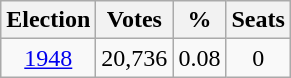<table class=wikitable style=text-align:center>
<tr>
<th>Election</th>
<th>Votes</th>
<th>%</th>
<th>Seats</th>
</tr>
<tr>
<td><a href='#'>1948</a></td>
<td>20,736</td>
<td>0.08</td>
<td>0</td>
</tr>
</table>
